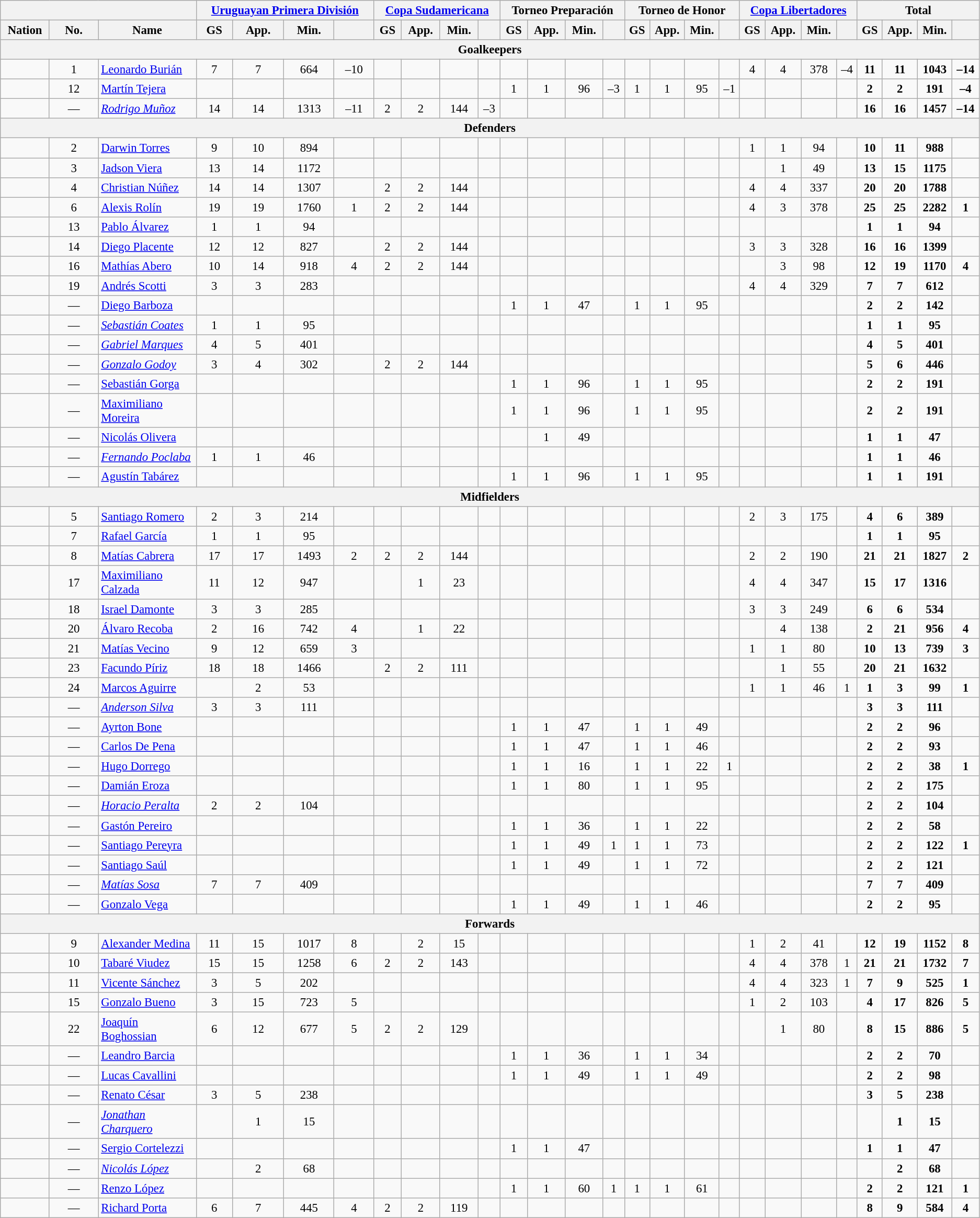<table class="wikitable" style="font-size: 95%; text-align: center">
<tr>
<th colspan=3></th>
<th colspan=4><a href='#'>Uruguayan Primera División</a></th>
<th colspan=4><a href='#'>Copa Sudamericana</a></th>
<th colspan=4>Torneo Preparación</th>
<th colspan=4>Torneo de Honor</th>
<th colspan=4><a href='#'>Copa Libertadores</a></th>
<th colspan=4>Total</th>
</tr>
<tr>
<th width="5%"><strong>Nation</strong></th>
<th width="5%"><strong>No.</strong></th>
<th width="10%"><strong>Name</strong></th>
<th>GS</th>
<th>App.</th>
<th>Min.</th>
<th></th>
<th>GS</th>
<th>App.</th>
<th>Min.</th>
<th></th>
<th>GS</th>
<th>App.</th>
<th>Min.</th>
<th></th>
<th>GS</th>
<th>App.</th>
<th>Min.</th>
<th></th>
<th>GS</th>
<th>App.</th>
<th>Min.</th>
<th></th>
<th>GS</th>
<th>App.</th>
<th>Min.</th>
<th></th>
</tr>
<tr>
<th colspan=27>Goalkeepers</th>
</tr>
<tr>
<td></td>
<td>1</td>
<td align=left><a href='#'>Leonardo Burián</a></td>
<td>7 </td>
<td>7 </td>
<td>664 </td>
<td>–10 </td>
<td></td>
<td></td>
<td></td>
<td></td>
<td></td>
<td></td>
<td></td>
<td></td>
<td></td>
<td></td>
<td></td>
<td></td>
<td>4 </td>
<td>4 </td>
<td>378 </td>
<td>–4 </td>
<td><strong>11</strong> </td>
<td><strong>11</strong> </td>
<td><strong>1043</strong> </td>
<td><strong>–14</strong> </td>
</tr>
<tr>
<td></td>
<td>12</td>
<td align=left><a href='#'>Martín Tejera</a></td>
<td></td>
<td></td>
<td></td>
<td></td>
<td></td>
<td></td>
<td></td>
<td></td>
<td>1 </td>
<td>1 </td>
<td>96 </td>
<td>–3 </td>
<td>1 </td>
<td>1 </td>
<td>95 </td>
<td>–1 </td>
<td></td>
<td></td>
<td></td>
<td></td>
<td><strong>2</strong> </td>
<td><strong>2</strong> </td>
<td><strong>191</strong> </td>
<td><strong>–4</strong> </td>
</tr>
<tr>
<td></td>
<td>—</td>
<td align=left><em><a href='#'>Rodrigo Muñoz</a></em></td>
<td>14 </td>
<td>14 </td>
<td>1313 </td>
<td>–11 </td>
<td>2 </td>
<td>2 </td>
<td>144 </td>
<td>–3 </td>
<td></td>
<td></td>
<td></td>
<td></td>
<td></td>
<td></td>
<td></td>
<td></td>
<td></td>
<td></td>
<td></td>
<td></td>
<td><strong>16</strong> </td>
<td><strong>16</strong> </td>
<td><strong>1457</strong> </td>
<td><strong>–14</strong> </td>
</tr>
<tr>
<th colspan=27>Defenders</th>
</tr>
<tr>
<td></td>
<td>2</td>
<td align=left><a href='#'>Darwin Torres</a></td>
<td>9 </td>
<td>10 </td>
<td>894 </td>
<td></td>
<td></td>
<td></td>
<td></td>
<td></td>
<td></td>
<td></td>
<td></td>
<td></td>
<td></td>
<td></td>
<td></td>
<td></td>
<td>1 </td>
<td>1 </td>
<td>94 </td>
<td></td>
<td><strong>10</strong> </td>
<td><strong>11</strong> </td>
<td><strong>988</strong> </td>
<td></td>
</tr>
<tr>
<td></td>
<td>3</td>
<td align=left><a href='#'>Jadson Viera</a></td>
<td>13 </td>
<td>14 </td>
<td>1172 </td>
<td></td>
<td></td>
<td></td>
<td></td>
<td></td>
<td></td>
<td></td>
<td></td>
<td></td>
<td></td>
<td></td>
<td></td>
<td></td>
<td></td>
<td>1 </td>
<td>49 </td>
<td></td>
<td><strong>13</strong> </td>
<td><strong>15</strong> </td>
<td><strong>1175</strong> </td>
<td></td>
</tr>
<tr>
<td></td>
<td>4</td>
<td align=left><a href='#'>Christian Núñez</a></td>
<td>14 </td>
<td>14 </td>
<td>1307 </td>
<td></td>
<td>2 </td>
<td>2 </td>
<td>144 </td>
<td></td>
<td></td>
<td></td>
<td></td>
<td></td>
<td></td>
<td></td>
<td></td>
<td></td>
<td>4 </td>
<td>4 </td>
<td>337 </td>
<td></td>
<td><strong>20</strong> </td>
<td><strong>20</strong> </td>
<td><strong>1788</strong> </td>
<td></td>
</tr>
<tr>
<td></td>
<td>6</td>
<td align=left><a href='#'>Alexis Rolín</a></td>
<td>19 </td>
<td>19 </td>
<td>1760 </td>
<td>1 </td>
<td>2 </td>
<td>2 </td>
<td>144 </td>
<td></td>
<td></td>
<td></td>
<td></td>
<td></td>
<td></td>
<td></td>
<td></td>
<td></td>
<td>4 </td>
<td>3 </td>
<td>378 </td>
<td></td>
<td><strong>25</strong> </td>
<td><strong>25</strong> </td>
<td><strong>2282</strong> </td>
<td><strong>1</strong> </td>
</tr>
<tr>
<td></td>
<td>13</td>
<td align=left><a href='#'>Pablo Álvarez</a></td>
<td>1 </td>
<td>1 </td>
<td>94 </td>
<td></td>
<td></td>
<td></td>
<td></td>
<td></td>
<td></td>
<td></td>
<td></td>
<td></td>
<td></td>
<td></td>
<td></td>
<td></td>
<td></td>
<td></td>
<td></td>
<td></td>
<td><strong>1</strong> </td>
<td><strong>1</strong> </td>
<td><strong>94</strong> </td>
<td></td>
</tr>
<tr>
<td></td>
<td>14</td>
<td align=left><a href='#'>Diego Placente</a></td>
<td>12 </td>
<td>12 </td>
<td>827 </td>
<td></td>
<td>2 </td>
<td>2 </td>
<td>144 </td>
<td></td>
<td></td>
<td></td>
<td></td>
<td></td>
<td></td>
<td></td>
<td></td>
<td></td>
<td>3 </td>
<td>3 </td>
<td>328 </td>
<td></td>
<td><strong>16</strong> </td>
<td><strong>16</strong> </td>
<td><strong>1399</strong> </td>
<td></td>
</tr>
<tr>
<td></td>
<td>16</td>
<td align=left><a href='#'>Mathías Abero</a></td>
<td>10 </td>
<td>14 </td>
<td>918 </td>
<td>4 </td>
<td>2 </td>
<td>2 </td>
<td>144 </td>
<td></td>
<td></td>
<td></td>
<td></td>
<td></td>
<td></td>
<td></td>
<td></td>
<td></td>
<td></td>
<td>3 </td>
<td>98 </td>
<td></td>
<td><strong>12</strong> </td>
<td><strong>19</strong> </td>
<td><strong>1170</strong> </td>
<td><strong>4</strong> </td>
</tr>
<tr>
<td></td>
<td>19</td>
<td align=left><a href='#'>Andrés Scotti</a></td>
<td>3 </td>
<td>3 </td>
<td>283 </td>
<td></td>
<td></td>
<td></td>
<td></td>
<td></td>
<td></td>
<td></td>
<td></td>
<td></td>
<td></td>
<td></td>
<td></td>
<td></td>
<td>4 </td>
<td>4 </td>
<td>329 </td>
<td></td>
<td><strong>7</strong> </td>
<td><strong>7</strong> </td>
<td><strong>612</strong> </td>
<td></td>
</tr>
<tr>
<td></td>
<td>—</td>
<td align=left><a href='#'>Diego Barboza</a></td>
<td></td>
<td></td>
<td></td>
<td></td>
<td></td>
<td></td>
<td></td>
<td></td>
<td>1 </td>
<td>1 </td>
<td>47 </td>
<td></td>
<td>1 </td>
<td>1 </td>
<td>95 </td>
<td></td>
<td></td>
<td></td>
<td></td>
<td></td>
<td><strong>2</strong> </td>
<td><strong>2</strong> </td>
<td><strong>142</strong> </td>
<td></td>
</tr>
<tr>
<td></td>
<td>—</td>
<td align=left><em><a href='#'>Sebastián Coates</a></em></td>
<td>1 </td>
<td>1 </td>
<td>95 </td>
<td></td>
<td></td>
<td></td>
<td></td>
<td></td>
<td></td>
<td></td>
<td></td>
<td></td>
<td></td>
<td></td>
<td></td>
<td></td>
<td></td>
<td></td>
<td></td>
<td></td>
<td><strong>1</strong> </td>
<td><strong>1</strong> </td>
<td><strong>95</strong> </td>
<td></td>
</tr>
<tr>
<td></td>
<td>—</td>
<td align=left><em><a href='#'>Gabriel Marques</a></em></td>
<td>4 </td>
<td>5 </td>
<td>401 </td>
<td></td>
<td></td>
<td></td>
<td></td>
<td></td>
<td></td>
<td></td>
<td></td>
<td></td>
<td></td>
<td></td>
<td></td>
<td></td>
<td></td>
<td></td>
<td></td>
<td></td>
<td><strong>4</strong> </td>
<td><strong>5</strong> </td>
<td><strong>401</strong> </td>
<td></td>
</tr>
<tr>
<td></td>
<td>—</td>
<td align=left><em><a href='#'>Gonzalo Godoy</a></em></td>
<td>3 </td>
<td>4 </td>
<td>302 </td>
<td></td>
<td>2 </td>
<td>2 </td>
<td>144 </td>
<td></td>
<td></td>
<td></td>
<td></td>
<td></td>
<td></td>
<td></td>
<td></td>
<td></td>
<td></td>
<td></td>
<td></td>
<td></td>
<td><strong>5</strong> </td>
<td><strong>6</strong> </td>
<td><strong>446</strong> </td>
<td></td>
</tr>
<tr>
<td></td>
<td>—</td>
<td align=left><a href='#'>Sebastián Gorga</a></td>
<td></td>
<td></td>
<td></td>
<td></td>
<td></td>
<td></td>
<td></td>
<td></td>
<td>1 </td>
<td>1 </td>
<td>96 </td>
<td></td>
<td>1 </td>
<td>1 </td>
<td>95 </td>
<td></td>
<td></td>
<td></td>
<td></td>
<td></td>
<td><strong>2</strong> </td>
<td><strong>2</strong> </td>
<td><strong>191</strong> </td>
<td></td>
</tr>
<tr>
<td></td>
<td>—</td>
<td align=left><a href='#'>Maximiliano Moreira</a></td>
<td></td>
<td></td>
<td></td>
<td></td>
<td></td>
<td></td>
<td></td>
<td></td>
<td>1 </td>
<td>1 </td>
<td>96 </td>
<td></td>
<td>1 </td>
<td>1 </td>
<td>95 </td>
<td></td>
<td></td>
<td></td>
<td></td>
<td></td>
<td><strong>2</strong> </td>
<td><strong>2</strong> </td>
<td><strong>191</strong> </td>
<td></td>
</tr>
<tr>
<td></td>
<td>—</td>
<td align=left><a href='#'>Nicolás Olivera</a></td>
<td></td>
<td></td>
<td></td>
<td></td>
<td></td>
<td></td>
<td></td>
<td></td>
<td></td>
<td>1 </td>
<td>49 </td>
<td></td>
<td></td>
<td></td>
<td></td>
<td></td>
<td></td>
<td></td>
<td></td>
<td></td>
<td><strong>1</strong> </td>
<td><strong>1</strong> </td>
<td><strong>47</strong> </td>
<td></td>
</tr>
<tr>
<td></td>
<td>—</td>
<td align=left><em><a href='#'>Fernando Poclaba</a></em></td>
<td>1 </td>
<td>1 </td>
<td>46 </td>
<td></td>
<td></td>
<td></td>
<td></td>
<td></td>
<td></td>
<td></td>
<td></td>
<td></td>
<td></td>
<td></td>
<td></td>
<td></td>
<td></td>
<td></td>
<td></td>
<td></td>
<td><strong>1</strong> </td>
<td><strong>1</strong> </td>
<td><strong>46</strong> </td>
<td></td>
</tr>
<tr>
<td></td>
<td>—</td>
<td align=left><a href='#'>Agustín Tabárez</a></td>
<td></td>
<td></td>
<td></td>
<td></td>
<td></td>
<td></td>
<td></td>
<td></td>
<td>1 </td>
<td>1 </td>
<td>96 </td>
<td></td>
<td>1 </td>
<td>1 </td>
<td>95 </td>
<td></td>
<td></td>
<td></td>
<td></td>
<td></td>
<td><strong>1</strong> </td>
<td><strong>1</strong> </td>
<td><strong>191</strong> </td>
<td></td>
</tr>
<tr>
<th colspan=27>Midfielders</th>
</tr>
<tr>
<td></td>
<td>5</td>
<td align=left><a href='#'>Santiago Romero</a></td>
<td>2 </td>
<td>3 </td>
<td>214 </td>
<td></td>
<td></td>
<td></td>
<td></td>
<td></td>
<td></td>
<td></td>
<td></td>
<td></td>
<td></td>
<td></td>
<td></td>
<td></td>
<td>2 </td>
<td>3 </td>
<td>175 </td>
<td></td>
<td><strong>4</strong> </td>
<td><strong>6</strong> </td>
<td><strong>389</strong> </td>
<td></td>
</tr>
<tr>
<td></td>
<td>7</td>
<td align=left><a href='#'>Rafael García</a></td>
<td>1 </td>
<td>1 </td>
<td>95 </td>
<td></td>
<td></td>
<td></td>
<td></td>
<td></td>
<td></td>
<td></td>
<td></td>
<td></td>
<td></td>
<td></td>
<td></td>
<td></td>
<td></td>
<td></td>
<td></td>
<td></td>
<td><strong>1</strong> </td>
<td><strong>1</strong> </td>
<td><strong>95</strong> </td>
<td></td>
</tr>
<tr>
<td></td>
<td>8</td>
<td align=left><a href='#'>Matías Cabrera</a></td>
<td>17 </td>
<td>17 </td>
<td>1493 </td>
<td>2 </td>
<td>2 </td>
<td>2 </td>
<td>144 </td>
<td></td>
<td></td>
<td></td>
<td></td>
<td></td>
<td></td>
<td></td>
<td></td>
<td></td>
<td>2 </td>
<td>2 </td>
<td>190 </td>
<td></td>
<td><strong>21</strong> </td>
<td><strong>21</strong> </td>
<td><strong>1827</strong> </td>
<td><strong>2</strong> </td>
</tr>
<tr>
<td></td>
<td>17</td>
<td align=left><a href='#'>Maximiliano Calzada</a></td>
<td>11 </td>
<td>12 </td>
<td>947 </td>
<td></td>
<td></td>
<td>1 </td>
<td>23 </td>
<td></td>
<td></td>
<td></td>
<td></td>
<td></td>
<td></td>
<td></td>
<td></td>
<td></td>
<td>4 </td>
<td>4 </td>
<td>347 </td>
<td></td>
<td><strong>15</strong> </td>
<td><strong>17</strong> </td>
<td><strong>1316</strong> </td>
<td></td>
</tr>
<tr>
<td></td>
<td>18</td>
<td align=left><a href='#'>Israel Damonte</a></td>
<td>3 </td>
<td>3 </td>
<td>285 </td>
<td></td>
<td></td>
<td></td>
<td></td>
<td></td>
<td></td>
<td></td>
<td></td>
<td></td>
<td></td>
<td></td>
<td></td>
<td></td>
<td>3 </td>
<td>3 </td>
<td>249 </td>
<td></td>
<td><strong>6</strong> </td>
<td><strong>6</strong> </td>
<td><strong>534</strong> </td>
<td></td>
</tr>
<tr>
<td></td>
<td>20</td>
<td align=left><a href='#'>Álvaro Recoba</a></td>
<td>2 </td>
<td>16 </td>
<td>742 </td>
<td>4 </td>
<td></td>
<td>1 </td>
<td>22 </td>
<td></td>
<td></td>
<td></td>
<td></td>
<td></td>
<td></td>
<td></td>
<td></td>
<td></td>
<td></td>
<td>4 </td>
<td>138 </td>
<td></td>
<td><strong>2</strong> </td>
<td><strong>21</strong> </td>
<td><strong>956</strong> </td>
<td><strong>4</strong> </td>
</tr>
<tr>
<td></td>
<td>21</td>
<td align=left><a href='#'>Matías Vecino</a></td>
<td>9 </td>
<td>12 </td>
<td>659 </td>
<td>3 </td>
<td></td>
<td></td>
<td></td>
<td></td>
<td></td>
<td></td>
<td></td>
<td></td>
<td></td>
<td></td>
<td></td>
<td></td>
<td>1 </td>
<td>1 </td>
<td>80 </td>
<td></td>
<td><strong>10</strong> </td>
<td><strong>13</strong> </td>
<td><strong>739</strong> </td>
<td><strong>3</strong> </td>
</tr>
<tr>
<td></td>
<td>23</td>
<td align=left><a href='#'>Facundo Píriz</a></td>
<td>18 </td>
<td>18 </td>
<td>1466 </td>
<td></td>
<td>2 </td>
<td>2 </td>
<td>111 </td>
<td></td>
<td></td>
<td></td>
<td></td>
<td></td>
<td></td>
<td></td>
<td></td>
<td></td>
<td></td>
<td>1 </td>
<td>55 </td>
<td></td>
<td><strong>20</strong> </td>
<td><strong>21</strong> </td>
<td><strong>1632</strong> </td>
<td></td>
</tr>
<tr>
<td></td>
<td>24</td>
<td align=left><a href='#'>Marcos Aguirre</a></td>
<td></td>
<td>2 </td>
<td>53 </td>
<td></td>
<td></td>
<td></td>
<td></td>
<td></td>
<td></td>
<td></td>
<td></td>
<td></td>
<td></td>
<td></td>
<td></td>
<td></td>
<td>1 </td>
<td>1 </td>
<td>46 </td>
<td>1 </td>
<td><strong>1</strong> </td>
<td><strong>3</strong> </td>
<td><strong>99</strong> </td>
<td><strong>1</strong> </td>
</tr>
<tr>
<td></td>
<td>—</td>
<td align=left><em><a href='#'>Anderson Silva</a></em></td>
<td>3 </td>
<td>3 </td>
<td>111 </td>
<td></td>
<td></td>
<td></td>
<td></td>
<td></td>
<td></td>
<td></td>
<td></td>
<td></td>
<td></td>
<td></td>
<td></td>
<td></td>
<td></td>
<td></td>
<td></td>
<td></td>
<td><strong>3</strong> </td>
<td><strong>3</strong> </td>
<td><strong>111</strong> </td>
<td></td>
</tr>
<tr>
<td></td>
<td>—</td>
<td align=left><a href='#'>Ayrton Bone</a></td>
<td></td>
<td></td>
<td></td>
<td></td>
<td></td>
<td></td>
<td></td>
<td></td>
<td>1 </td>
<td>1 </td>
<td>47 </td>
<td></td>
<td>1 </td>
<td>1 </td>
<td>49 </td>
<td></td>
<td></td>
<td></td>
<td></td>
<td></td>
<td><strong>2</strong> </td>
<td><strong>2</strong> </td>
<td><strong>96</strong> </td>
<td></td>
</tr>
<tr>
<td></td>
<td>—</td>
<td align=left><a href='#'>Carlos De Pena</a></td>
<td></td>
<td></td>
<td></td>
<td></td>
<td></td>
<td></td>
<td></td>
<td></td>
<td>1 </td>
<td>1 </td>
<td>47 </td>
<td></td>
<td>1 </td>
<td>1 </td>
<td>46 </td>
<td></td>
<td></td>
<td></td>
<td></td>
<td></td>
<td><strong>2</strong> </td>
<td><strong>2</strong> </td>
<td><strong>93</strong> </td>
<td></td>
</tr>
<tr>
<td></td>
<td>—</td>
<td align=left><a href='#'>Hugo Dorrego</a></td>
<td></td>
<td></td>
<td></td>
<td></td>
<td></td>
<td></td>
<td></td>
<td></td>
<td>1 </td>
<td>1 </td>
<td>16 </td>
<td></td>
<td>1 </td>
<td>1 </td>
<td>22 </td>
<td>1 </td>
<td></td>
<td></td>
<td></td>
<td></td>
<td><strong>2</strong> </td>
<td><strong>2</strong> </td>
<td><strong>38</strong> </td>
<td><strong>1</strong> </td>
</tr>
<tr>
<td></td>
<td>—</td>
<td align=left><a href='#'>Damián Eroza</a></td>
<td></td>
<td></td>
<td></td>
<td></td>
<td></td>
<td></td>
<td></td>
<td></td>
<td>1 </td>
<td>1 </td>
<td>80 </td>
<td></td>
<td>1 </td>
<td>1 </td>
<td>95 </td>
<td></td>
<td></td>
<td></td>
<td></td>
<td></td>
<td><strong>2</strong> </td>
<td><strong>2</strong> </td>
<td><strong>175</strong> </td>
<td></td>
</tr>
<tr>
<td></td>
<td>—</td>
<td align=left><em><a href='#'>Horacio Peralta</a></em></td>
<td>2 </td>
<td>2 </td>
<td>104 </td>
<td></td>
<td></td>
<td></td>
<td></td>
<td></td>
<td></td>
<td></td>
<td></td>
<td></td>
<td></td>
<td></td>
<td></td>
<td></td>
<td></td>
<td></td>
<td></td>
<td></td>
<td><strong>2</strong> </td>
<td><strong>2</strong> </td>
<td><strong>104</strong> </td>
<td></td>
</tr>
<tr>
<td></td>
<td>—</td>
<td align=left><a href='#'>Gastón Pereiro</a></td>
<td></td>
<td></td>
<td></td>
<td></td>
<td></td>
<td></td>
<td></td>
<td></td>
<td>1 </td>
<td>1 </td>
<td>36 </td>
<td></td>
<td>1 </td>
<td>1 </td>
<td>22 </td>
<td></td>
<td></td>
<td></td>
<td></td>
<td></td>
<td><strong>2</strong> </td>
<td><strong>2</strong> </td>
<td><strong>58</strong> </td>
<td></td>
</tr>
<tr>
<td></td>
<td>—</td>
<td align=left><a href='#'>Santiago Pereyra</a></td>
<td></td>
<td></td>
<td></td>
<td></td>
<td></td>
<td></td>
<td></td>
<td></td>
<td>1 </td>
<td>1 </td>
<td>49 </td>
<td>1 </td>
<td>1 </td>
<td>1 </td>
<td>73 </td>
<td></td>
<td></td>
<td></td>
<td></td>
<td></td>
<td><strong>2</strong> </td>
<td><strong>2</strong> </td>
<td><strong>122</strong> </td>
<td><strong>1</strong> </td>
</tr>
<tr>
<td></td>
<td>—</td>
<td align=left><a href='#'>Santiago Saúl</a></td>
<td></td>
<td></td>
<td></td>
<td></td>
<td></td>
<td></td>
<td></td>
<td></td>
<td>1 </td>
<td>1 </td>
<td>49 </td>
<td></td>
<td>1 </td>
<td>1 </td>
<td>72 </td>
<td></td>
<td></td>
<td></td>
<td></td>
<td></td>
<td><strong>2</strong> </td>
<td><strong>2</strong> </td>
<td><strong>121</strong> </td>
<td></td>
</tr>
<tr>
<td></td>
<td>—</td>
<td align=left><em><a href='#'>Matías Sosa</a></em></td>
<td>7 </td>
<td>7 </td>
<td>409 </td>
<td></td>
<td></td>
<td></td>
<td></td>
<td></td>
<td></td>
<td></td>
<td></td>
<td></td>
<td></td>
<td></td>
<td></td>
<td></td>
<td></td>
<td></td>
<td></td>
<td></td>
<td><strong>7</strong> </td>
<td><strong>7</strong> </td>
<td><strong>409</strong> </td>
<td></td>
</tr>
<tr>
<td></td>
<td>—</td>
<td align=left><a href='#'>Gonzalo Vega</a></td>
<td></td>
<td></td>
<td></td>
<td></td>
<td></td>
<td></td>
<td></td>
<td></td>
<td>1 </td>
<td>1 </td>
<td>49 </td>
<td></td>
<td>1 </td>
<td>1 </td>
<td>46 </td>
<td></td>
<td></td>
<td></td>
<td></td>
<td></td>
<td><strong>2</strong> </td>
<td><strong>2</strong> </td>
<td><strong>95</strong> </td>
<td></td>
</tr>
<tr>
<th colspan=27>Forwards</th>
</tr>
<tr>
<td></td>
<td>9</td>
<td align=left><a href='#'>Alexander Medina</a></td>
<td>11 </td>
<td>15 </td>
<td>1017 </td>
<td>8 </td>
<td></td>
<td>2 </td>
<td>15 </td>
<td></td>
<td></td>
<td></td>
<td></td>
<td></td>
<td></td>
<td></td>
<td></td>
<td></td>
<td>1 </td>
<td>2 </td>
<td>41 </td>
<td></td>
<td><strong>12</strong> </td>
<td><strong>19</strong> </td>
<td><strong>1152</strong> </td>
<td><strong>8</strong> </td>
</tr>
<tr>
<td></td>
<td>10</td>
<td align=left><a href='#'>Tabaré Viudez</a></td>
<td>15 </td>
<td>15 </td>
<td>1258 </td>
<td>6 </td>
<td>2 </td>
<td>2 </td>
<td>143 </td>
<td></td>
<td></td>
<td></td>
<td></td>
<td></td>
<td></td>
<td></td>
<td></td>
<td></td>
<td>4 </td>
<td>4 </td>
<td>378 </td>
<td>1 </td>
<td><strong>21</strong> </td>
<td><strong>21</strong> </td>
<td><strong>1732</strong> </td>
<td><strong>7</strong> </td>
</tr>
<tr>
<td></td>
<td>11</td>
<td align=left><a href='#'>Vicente Sánchez</a></td>
<td>3 </td>
<td>5 </td>
<td>202 </td>
<td></td>
<td></td>
<td></td>
<td></td>
<td></td>
<td></td>
<td></td>
<td></td>
<td></td>
<td></td>
<td></td>
<td></td>
<td></td>
<td>4 </td>
<td>4 </td>
<td>323 </td>
<td>1 </td>
<td><strong>7</strong> </td>
<td><strong>9</strong> </td>
<td><strong>525</strong> </td>
<td><strong>1</strong> </td>
</tr>
<tr>
<td></td>
<td>15</td>
<td align=left><a href='#'>Gonzalo Bueno</a></td>
<td>3 </td>
<td>15 </td>
<td>723 </td>
<td>5 </td>
<td></td>
<td></td>
<td></td>
<td></td>
<td></td>
<td></td>
<td></td>
<td></td>
<td></td>
<td></td>
<td></td>
<td></td>
<td>1 </td>
<td>2 </td>
<td>103 </td>
<td></td>
<td><strong>4</strong> </td>
<td><strong>17</strong> </td>
<td><strong>826</strong> </td>
<td><strong>5</strong> </td>
</tr>
<tr>
<td></td>
<td>22</td>
<td align=left><a href='#'>Joaquín Boghossian</a></td>
<td>6 </td>
<td>12 </td>
<td>677 </td>
<td>5 </td>
<td>2 </td>
<td>2 </td>
<td>129 </td>
<td></td>
<td></td>
<td></td>
<td></td>
<td></td>
<td></td>
<td></td>
<td></td>
<td></td>
<td></td>
<td>1 </td>
<td>80 </td>
<td></td>
<td><strong>8</strong> </td>
<td><strong>15</strong> </td>
<td><strong>886</strong> </td>
<td><strong>5</strong> </td>
</tr>
<tr>
<td></td>
<td>—</td>
<td align=left><a href='#'>Leandro Barcia</a></td>
<td></td>
<td></td>
<td></td>
<td></td>
<td></td>
<td></td>
<td></td>
<td></td>
<td>1 </td>
<td>1 </td>
<td>36 </td>
<td></td>
<td>1 </td>
<td>1 </td>
<td>34 </td>
<td></td>
<td></td>
<td></td>
<td></td>
<td></td>
<td><strong>2</strong> </td>
<td><strong>2</strong> </td>
<td><strong>70</strong> </td>
<td></td>
</tr>
<tr>
<td></td>
<td>—</td>
<td align=left><a href='#'>Lucas Cavallini</a></td>
<td></td>
<td></td>
<td></td>
<td></td>
<td></td>
<td></td>
<td></td>
<td></td>
<td>1 </td>
<td>1 </td>
<td>49 </td>
<td></td>
<td>1 </td>
<td>1 </td>
<td>49 </td>
<td></td>
<td></td>
<td></td>
<td></td>
<td></td>
<td><strong>2</strong> </td>
<td><strong>2</strong> </td>
<td><strong>98</strong> </td>
<td></td>
</tr>
<tr>
<td></td>
<td>—</td>
<td align=left><a href='#'>Renato César</a></td>
<td>3 </td>
<td>5 </td>
<td>238 </td>
<td></td>
<td></td>
<td></td>
<td></td>
<td></td>
<td></td>
<td></td>
<td></td>
<td></td>
<td></td>
<td></td>
<td></td>
<td></td>
<td></td>
<td></td>
<td></td>
<td></td>
<td><strong>3</strong> </td>
<td><strong>5</strong> </td>
<td><strong>238</strong> </td>
<td></td>
</tr>
<tr>
<td></td>
<td>—</td>
<td align=left><em><a href='#'>Jonathan Charquero</a></em></td>
<td></td>
<td>1 </td>
<td>15 </td>
<td></td>
<td></td>
<td></td>
<td></td>
<td></td>
<td></td>
<td></td>
<td></td>
<td></td>
<td></td>
<td></td>
<td></td>
<td></td>
<td></td>
<td></td>
<td></td>
<td></td>
<td></td>
<td><strong>1</strong> </td>
<td><strong>15</strong> </td>
<td></td>
</tr>
<tr>
<td></td>
<td>—</td>
<td align=left><a href='#'>Sergio Cortelezzi</a></td>
<td></td>
<td></td>
<td></td>
<td></td>
<td></td>
<td></td>
<td></td>
<td></td>
<td>1 </td>
<td>1 </td>
<td>47 </td>
<td></td>
<td></td>
<td></td>
<td></td>
<td></td>
<td></td>
<td></td>
<td></td>
<td></td>
<td><strong>1</strong> </td>
<td><strong>1</strong> </td>
<td><strong>47</strong> </td>
<td></td>
</tr>
<tr>
<td></td>
<td>—</td>
<td align=left><em><a href='#'>Nicolás López</a></em></td>
<td></td>
<td>2 </td>
<td>68 </td>
<td></td>
<td></td>
<td></td>
<td></td>
<td></td>
<td></td>
<td></td>
<td></td>
<td></td>
<td></td>
<td></td>
<td></td>
<td></td>
<td></td>
<td></td>
<td></td>
<td></td>
<td></td>
<td><strong>2</strong> </td>
<td><strong>68</strong> </td>
<td></td>
</tr>
<tr>
<td></td>
<td>—</td>
<td align=left><a href='#'>Renzo López</a></td>
<td></td>
<td></td>
<td></td>
<td></td>
<td></td>
<td></td>
<td></td>
<td></td>
<td>1 </td>
<td>1 </td>
<td>60 </td>
<td>1 </td>
<td>1 </td>
<td>1 </td>
<td>61 </td>
<td></td>
<td></td>
<td></td>
<td></td>
<td></td>
<td><strong>2</strong> </td>
<td><strong>2</strong> </td>
<td><strong>121</strong> </td>
<td><strong>1</strong> </td>
</tr>
<tr>
<td></td>
<td>—</td>
<td align=left><a href='#'>Richard Porta</a></td>
<td>6 </td>
<td>7 </td>
<td>445 </td>
<td>4 </td>
<td>2 </td>
<td>2 </td>
<td>119 </td>
<td></td>
<td></td>
<td></td>
<td></td>
<td></td>
<td></td>
<td></td>
<td></td>
<td></td>
<td></td>
<td></td>
<td></td>
<td></td>
<td><strong>8</strong> </td>
<td><strong>9</strong> </td>
<td><strong>584</strong> </td>
<td><strong>4</strong> </td>
</tr>
</table>
